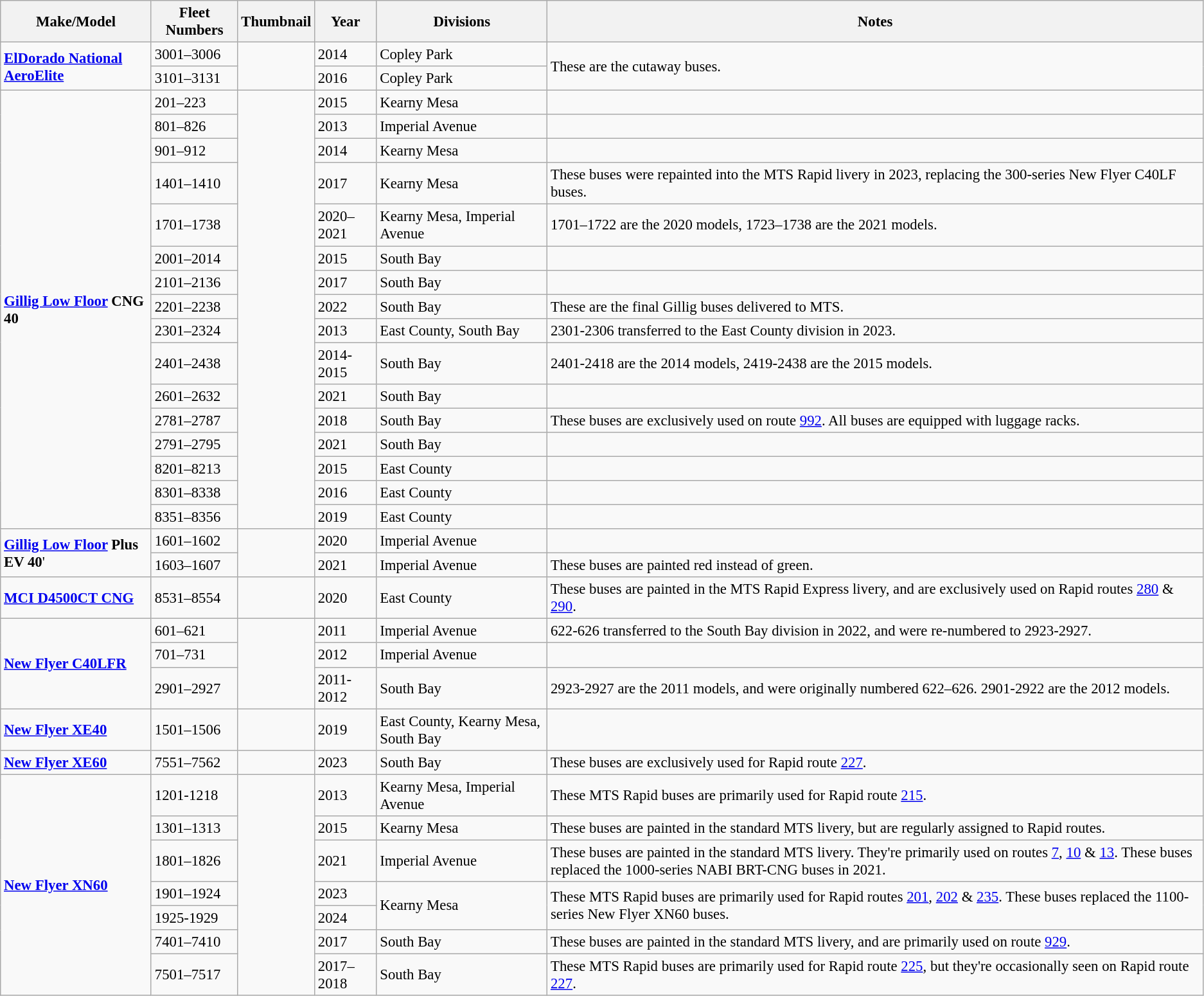<table class="wikitable sticky-header" style="font-size: 95%;" |>
<tr>
<th>Make/Model</th>
<th>Fleet Numbers</th>
<th>Thumbnail</th>
<th>Year</th>
<th>Divisions</th>
<th>Notes</th>
</tr>
<tr>
<td rowspan="2"><strong><a href='#'>ElDorado National AeroElite</a></strong></td>
<td>3001–3006</td>
<td rowspan="2"></td>
<td>2014</td>
<td>Copley Park</td>
<td rowspan="2">These are the cutaway buses.</td>
</tr>
<tr>
<td>3101–3131</td>
<td>2016</td>
<td>Copley Park</td>
</tr>
<tr>
<td rowspan="16"><strong><a href='#'>Gillig Low Floor</a> CNG 40</strong></td>
<td>201–223</td>
<td rowspan="16"></td>
<td>2015</td>
<td>Kearny Mesa</td>
<td></td>
</tr>
<tr>
<td>801–826</td>
<td>2013</td>
<td>Imperial Avenue</td>
<td></td>
</tr>
<tr>
<td>901–912</td>
<td>2014</td>
<td>Kearny Mesa</td>
<td></td>
</tr>
<tr>
<td>1401–1410</td>
<td>2017</td>
<td>Kearny Mesa</td>
<td>These buses were repainted into the MTS Rapid livery in 2023, replacing the 300-series New Flyer C40LF buses.</td>
</tr>
<tr>
<td>1701–1738</td>
<td>2020–2021</td>
<td>Kearny Mesa, Imperial Avenue</td>
<td>1701–1722 are the 2020 models, 1723–1738 are the 2021 models.</td>
</tr>
<tr>
<td>2001–2014</td>
<td>2015</td>
<td>South Bay</td>
<td></td>
</tr>
<tr>
<td>2101–2136</td>
<td>2017</td>
<td>South Bay</td>
<td></td>
</tr>
<tr>
<td>2201–2238</td>
<td>2022</td>
<td>South Bay</td>
<td>These are the final Gillig buses delivered to MTS.</td>
</tr>
<tr>
<td>2301–2324</td>
<td>2013</td>
<td>East County, South Bay</td>
<td>2301-2306 transferred to the East County division in 2023.</td>
</tr>
<tr>
<td>2401–2438</td>
<td>2014-2015</td>
<td>South Bay</td>
<td>2401-2418 are the 2014 models, 2419-2438 are the 2015 models.</td>
</tr>
<tr>
<td>2601–2632</td>
<td>2021</td>
<td>South Bay</td>
<td></td>
</tr>
<tr>
<td>2781–2787</td>
<td>2018</td>
<td>South Bay</td>
<td>These buses are exclusively used on route <a href='#'>992</a>. All buses are equipped with luggage racks.</td>
</tr>
<tr>
<td>2791–2795</td>
<td>2021</td>
<td>South Bay</td>
<td></td>
</tr>
<tr>
<td>8201–8213</td>
<td>2015</td>
<td>East County</td>
<td></td>
</tr>
<tr>
<td>8301–8338</td>
<td>2016</td>
<td>East County</td>
<td></td>
</tr>
<tr>
<td>8351–8356</td>
<td>2019</td>
<td>East County</td>
<td></td>
</tr>
<tr>
<td rowspan="2"><strong><a href='#'>Gillig Low Floor</a> Plus EV 40</strong>'</td>
<td>1601–1602</td>
<td rowspan="2"></td>
<td>2020</td>
<td>Imperial Avenue</td>
<td></td>
</tr>
<tr>
<td>1603–1607</td>
<td>2021</td>
<td>Imperial Avenue</td>
<td>These buses are painted red instead of green.</td>
</tr>
<tr>
<td><strong><a href='#'>MCI D4500CT CNG</a></strong></td>
<td>8531–8554</td>
<td></td>
<td>2020</td>
<td>East County</td>
<td>These buses are painted in the MTS Rapid Express livery, and are exclusively used on Rapid routes <a href='#'>280</a> & <a href='#'>290</a>.</td>
</tr>
<tr>
<td rowspan="3"><strong><a href='#'>New Flyer C40LFR</a></strong></td>
<td>601–621</td>
<td rowspan="3"></td>
<td>2011</td>
<td>Imperial Avenue</td>
<td>622-626 transferred to the South Bay division in 2022, and were re-numbered to 2923-2927.</td>
</tr>
<tr>
<td>701–731</td>
<td>2012</td>
<td>Imperial Avenue</td>
<td></td>
</tr>
<tr>
<td>2901–2927</td>
<td>2011-2012</td>
<td>South Bay</td>
<td>2923-2927 are the 2011 models, and were originally numbered 622–626. 2901-2922 are the 2012 models.</td>
</tr>
<tr>
<td><strong><a href='#'>New Flyer XE40</a></strong></td>
<td>1501–1506</td>
<td></td>
<td>2019</td>
<td>East County, Kearny Mesa, South Bay</td>
<td></td>
</tr>
<tr>
<td><strong><a href='#'>New Flyer XE60</a></strong></td>
<td>7551–7562</td>
<td></td>
<td>2023</td>
<td>South Bay</td>
<td>These buses are exclusively used for Rapid route <a href='#'>227</a>.</td>
</tr>
<tr>
<td rowspan="7"><strong><a href='#'>New Flyer XN60</a></strong></td>
<td>1201-1218</td>
<td rowspan="7"></td>
<td>2013</td>
<td>Kearny Mesa, Imperial Avenue</td>
<td>These MTS Rapid buses are primarily used for Rapid route <a href='#'>215</a>.</td>
</tr>
<tr>
<td>1301–1313</td>
<td>2015</td>
<td>Kearny Mesa</td>
<td>These buses are painted in the standard MTS livery, but are regularly assigned to Rapid routes.</td>
</tr>
<tr>
<td>1801–1826</td>
<td>2021</td>
<td>Imperial Avenue</td>
<td>These buses are painted in the standard MTS livery. They're primarily used on routes <a href='#'>7</a>, <a href='#'>10</a> & <a href='#'>13</a>. These buses replaced the 1000-series NABI BRT-CNG buses in 2021.</td>
</tr>
<tr>
<td>1901–1924</td>
<td>2023</td>
<td rowspan="2">Kearny Mesa</td>
<td rowspan="2">These MTS Rapid buses are primarily used for Rapid routes <a href='#'>201</a>, <a href='#'>202</a> & <a href='#'>235</a>. These buses replaced the 1100-series New Flyer XN60 buses.</td>
</tr>
<tr>
<td>1925-1929</td>
<td>2024</td>
</tr>
<tr>
<td>7401–7410</td>
<td>2017</td>
<td>South Bay</td>
<td>These buses are painted in the standard MTS livery, and are primarily used on route <a href='#'>929</a>.</td>
</tr>
<tr>
<td>7501–7517</td>
<td>2017–2018</td>
<td>South Bay</td>
<td>These MTS Rapid buses are primarily used for Rapid route <a href='#'>225</a>, but they're occasionally seen on Rapid route <a href='#'>227</a>.</td>
</tr>
</table>
